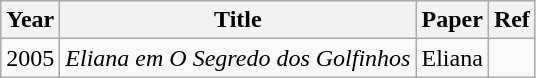<table class="wikitable">
<tr>
<th>Year</th>
<th>Title</th>
<th>Paper</th>
<th>Ref</th>
</tr>
<tr>
<td>2005</td>
<td><em>Eliana em O Segredo dos Golfinhos</em></td>
<td>Eliana</td>
<td></td>
</tr>
</table>
